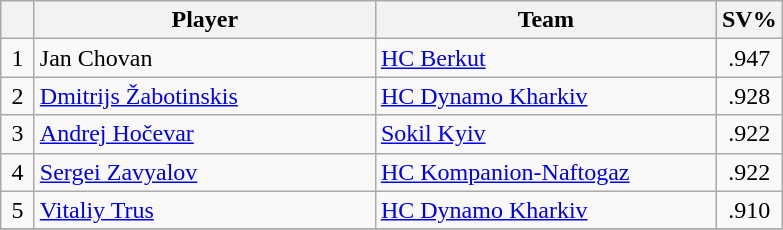<table class="wikitable" style="text-align: center;">
<tr>
<th width=15></th>
<th width=220>Player</th>
<th width=220>Team</th>
<th width=30>SV%</th>
</tr>
<tr>
<td>1</td>
<td align="left"> Jan Chovan</td>
<td align="left"><a href='#'>HC Berkut</a></td>
<td>.947</td>
</tr>
<tr>
<td>2</td>
<td align="left"> <a href='#'>Dmitrijs Žabotinskis</a></td>
<td align="left"><a href='#'>HC Dynamo Kharkiv</a></td>
<td>.928</td>
</tr>
<tr>
<td>3</td>
<td align="left"> <a href='#'>Andrej Hočevar</a></td>
<td align="left"><a href='#'>Sokil Kyiv</a></td>
<td>.922</td>
</tr>
<tr>
<td>4</td>
<td align="left"> <a href='#'>Sergei Zavyalov</a></td>
<td align="left"><a href='#'>HC Kompanion-Naftogaz</a></td>
<td>.922</td>
</tr>
<tr>
<td>5</td>
<td align="left"> <a href='#'>Vitaliy Trus</a></td>
<td align="left"><a href='#'>HC Dynamo Kharkiv</a></td>
<td>.910</td>
</tr>
<tr>
</tr>
</table>
